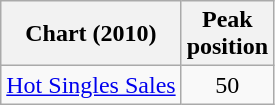<table class=wikitable>
<tr>
<th>Chart (2010)</th>
<th>Peak<br>position</th>
</tr>
<tr>
<td><a href='#'>Hot Singles Sales</a></td>
<td align="center">50</td>
</tr>
</table>
